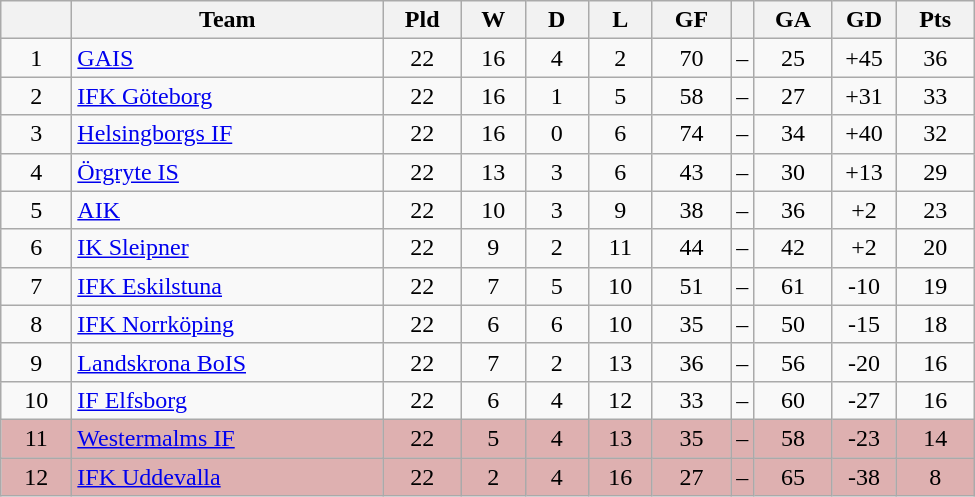<table class="wikitable" style="text-align: center;">
<tr>
<th style="width: 40px;"></th>
<th style="width: 200px;">Team</th>
<th style="width: 45px;">Pld</th>
<th style="width: 35px;">W</th>
<th style="width: 35px;">D</th>
<th style="width: 35px;">L</th>
<th style="width: 45px;">GF</th>
<th></th>
<th style="width: 45px;">GA</th>
<th style="width: 35px;">GD</th>
<th style="width: 45px;">Pts</th>
</tr>
<tr>
<td>1</td>
<td style="text-align: left;"><a href='#'>GAIS</a></td>
<td>22</td>
<td>16</td>
<td>4</td>
<td>2</td>
<td>70</td>
<td>–</td>
<td>25</td>
<td>+45</td>
<td>36</td>
</tr>
<tr>
<td>2</td>
<td style="text-align: left;"><a href='#'>IFK Göteborg</a></td>
<td>22</td>
<td>16</td>
<td>1</td>
<td>5</td>
<td>58</td>
<td>–</td>
<td>27</td>
<td>+31</td>
<td>33</td>
</tr>
<tr>
<td>3</td>
<td style="text-align: left;"><a href='#'>Helsingborgs IF</a></td>
<td>22</td>
<td>16</td>
<td>0</td>
<td>6</td>
<td>74</td>
<td>–</td>
<td>34</td>
<td>+40</td>
<td>32</td>
</tr>
<tr>
<td>4</td>
<td style="text-align: left;"><a href='#'>Örgryte IS</a></td>
<td>22</td>
<td>13</td>
<td>3</td>
<td>6</td>
<td>43</td>
<td>–</td>
<td>30</td>
<td>+13</td>
<td>29</td>
</tr>
<tr>
<td>5</td>
<td style="text-align: left;"><a href='#'>AIK</a></td>
<td>22</td>
<td>10</td>
<td>3</td>
<td>9</td>
<td>38</td>
<td>–</td>
<td>36</td>
<td>+2</td>
<td>23</td>
</tr>
<tr>
<td>6</td>
<td style="text-align: left;"><a href='#'>IK Sleipner</a></td>
<td>22</td>
<td>9</td>
<td>2</td>
<td>11</td>
<td>44</td>
<td>–</td>
<td>42</td>
<td>+2</td>
<td>20</td>
</tr>
<tr>
<td>7</td>
<td style="text-align: left;"><a href='#'>IFK Eskilstuna</a></td>
<td>22</td>
<td>7</td>
<td>5</td>
<td>10</td>
<td>51</td>
<td>–</td>
<td>61</td>
<td>-10</td>
<td>19</td>
</tr>
<tr>
<td>8</td>
<td style="text-align: left;"><a href='#'>IFK Norrköping</a></td>
<td>22</td>
<td>6</td>
<td>6</td>
<td>10</td>
<td>35</td>
<td>–</td>
<td>50</td>
<td>-15</td>
<td>18</td>
</tr>
<tr>
<td>9</td>
<td style="text-align: left;"><a href='#'>Landskrona BoIS</a></td>
<td>22</td>
<td>7</td>
<td>2</td>
<td>13</td>
<td>36</td>
<td>–</td>
<td>56</td>
<td>-20</td>
<td>16</td>
</tr>
<tr>
<td>10</td>
<td style="text-align: left;"><a href='#'>IF Elfsborg</a></td>
<td>22</td>
<td>6</td>
<td>4</td>
<td>12</td>
<td>33</td>
<td>–</td>
<td>60</td>
<td>-27</td>
<td>16</td>
</tr>
<tr style="background: #deb0b0">
<td>11</td>
<td style="text-align: left;"><a href='#'>Westermalms IF</a></td>
<td>22</td>
<td>5</td>
<td>4</td>
<td>13</td>
<td>35</td>
<td>–</td>
<td>58</td>
<td>-23</td>
<td>14</td>
</tr>
<tr style="background: #deb0b0">
<td>12</td>
<td style="text-align: left;"><a href='#'>IFK Uddevalla</a></td>
<td>22</td>
<td>2</td>
<td>4</td>
<td>16</td>
<td>27</td>
<td>–</td>
<td>65</td>
<td>-38</td>
<td>8</td>
</tr>
</table>
